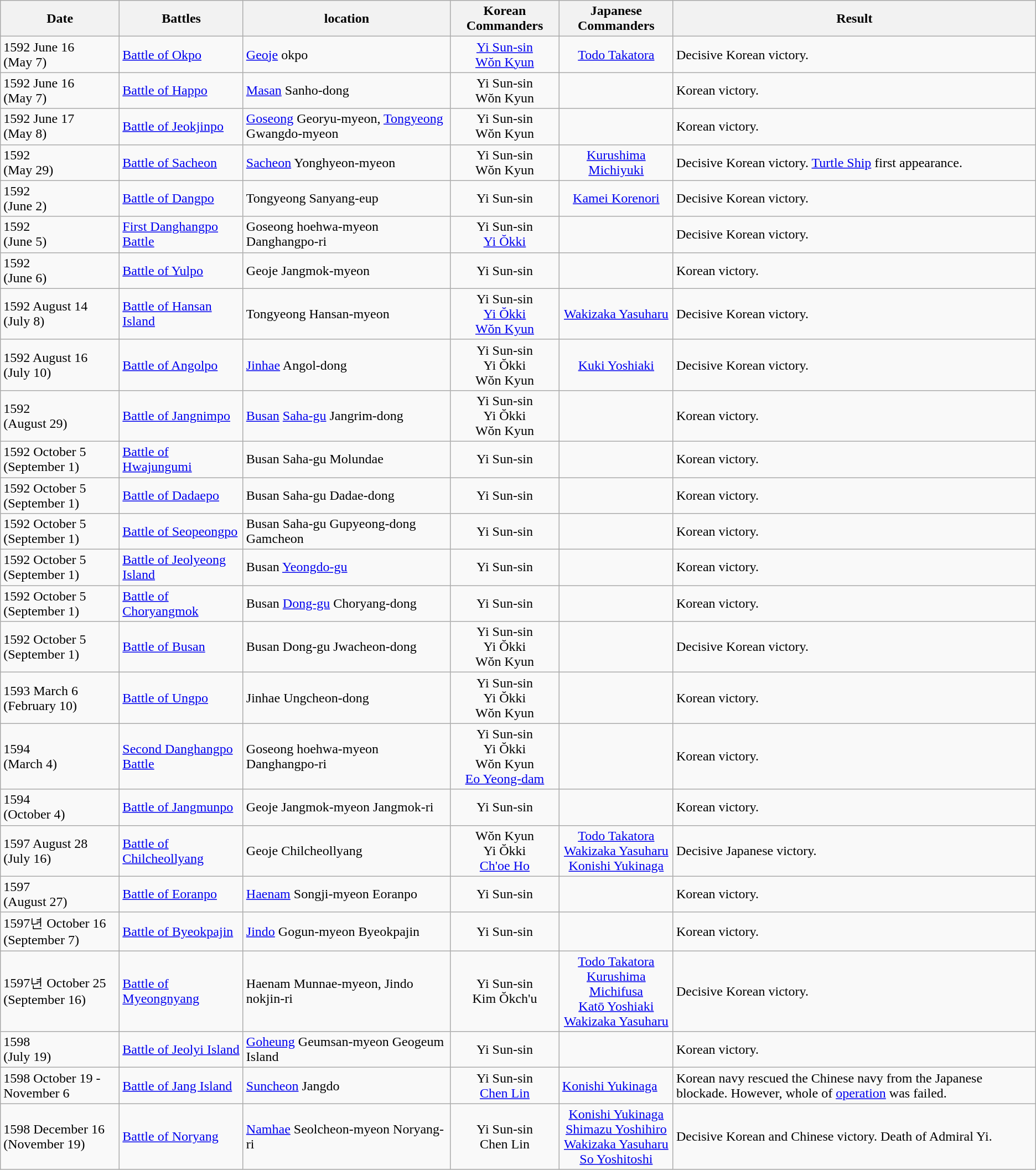<table class="wikitable">
<tr>
<th style="width: 8.5em;">Date</th>
<th>Battles</th>
<th>location</th>
<th>Korean Commanders</th>
<th>Japanese Commanders</th>
<th>Result</th>
</tr>
<tr>
<td>1592 June 16<br>(May 7)</td>
<td><a href='#'>Battle of Okpo</a></td>
<td><a href='#'>Geoje</a> okpo</td>
<td align=center><a href='#'>Yi Sun-sin</a><br><a href='#'>Wŏn Kyun</a></td>
<td align=center><a href='#'>Todo Takatora</a></td>
<td>Decisive Korean victory.</td>
</tr>
<tr>
<td>1592 June 16<br>(May 7)</td>
<td><a href='#'>Battle of Happo</a></td>
<td><a href='#'>Masan</a> Sanho-dong</td>
<td align=center>Yi Sun-sin<br>Wŏn Kyun</td>
<td></td>
<td>Korean victory.</td>
</tr>
<tr>
<td>1592 June 17<br>(May 8)</td>
<td><a href='#'>Battle of Jeokjinpo</a></td>
<td><a href='#'>Goseong</a> Georyu-myeon, <a href='#'>Tongyeong</a> Gwangdo-myeon</td>
<td align=center>Yi Sun-sin<br>Wŏn Kyun</td>
<td></td>
<td>Korean victory.</td>
</tr>
<tr>
<td>1592 <br>(May 29)</td>
<td><a href='#'>Battle of Sacheon</a></td>
<td><a href='#'>Sacheon</a> Yonghyeon-myeon</td>
<td align=center>Yi Sun-sin<br>Wŏn Kyun</td>
<td align=center><a href='#'>Kurushima Michiyuki</a></td>
<td>Decisive Korean victory. <a href='#'>Turtle Ship</a> first appearance.</td>
</tr>
<tr>
<td>1592 <br>(June 2)</td>
<td><a href='#'>Battle of Dangpo</a></td>
<td>Tongyeong Sanyang-eup</td>
<td align=center>Yi Sun-sin</td>
<td align=center><a href='#'>Kamei Korenori</a></td>
<td>Decisive Korean victory.</td>
</tr>
<tr>
<td>1592 <br>(June 5)</td>
<td><a href='#'>First Danghangpo Battle</a></td>
<td>Goseong hoehwa-myeon Danghangpo-ri</td>
<td align=center>Yi Sun-sin<br><a href='#'>Yi Ŏkki</a></td>
<td></td>
<td>Decisive Korean victory.</td>
</tr>
<tr>
<td>1592 <br>(June 6)</td>
<td><a href='#'>Battle of Yulpo</a></td>
<td>Geoje Jangmok-myeon</td>
<td align=center>Yi Sun-sin</td>
<td></td>
<td>Korean victory.</td>
</tr>
<tr>
<td>1592 August 14 <br>(July 8)</td>
<td><a href='#'>Battle of Hansan Island</a></td>
<td>Tongyeong Hansan-myeon</td>
<td align=center>Yi Sun-sin<br><a href='#'>Yi Ŏkki</a><br><a href='#'>Wŏn Kyun</a></td>
<td align=center><a href='#'>Wakizaka Yasuharu</a></td>
<td>Decisive Korean victory.</td>
</tr>
<tr>
<td>1592 August 16<br>(July 10)</td>
<td><a href='#'>Battle of Angolpo</a></td>
<td><a href='#'>Jinhae</a> Angol-dong</td>
<td align=center>Yi Sun-sin<br>Yi Ŏkki<br>Wŏn Kyun</td>
<td align=center><a href='#'>Kuki Yoshiaki</a></td>
<td>Decisive Korean victory.</td>
</tr>
<tr>
<td>1592<br>(August 29)</td>
<td><a href='#'>Battle of Jangnimpo</a></td>
<td><a href='#'>Busan</a> <a href='#'>Saha-gu</a> Jangrim-dong</td>
<td align=center>Yi Sun-sin<br>Yi Ŏkki<br>Wŏn Kyun</td>
<td></td>
<td>Korean victory.</td>
</tr>
<tr>
<td>1592 October 5<br>(September 1)</td>
<td><a href='#'>Battle of Hwajungumi</a></td>
<td>Busan Saha-gu Molundae</td>
<td align=center>Yi Sun-sin</td>
<td></td>
<td>Korean victory.</td>
</tr>
<tr>
<td>1592 October 5<br>(September 1)</td>
<td><a href='#'>Battle of Dadaepo</a></td>
<td>Busan Saha-gu Dadae-dong</td>
<td align=center>Yi Sun-sin</td>
<td></td>
<td>Korean victory.</td>
</tr>
<tr>
<td>1592 October 5<br>(September 1)</td>
<td><a href='#'>Battle of Seopeongpo</a></td>
<td>Busan Saha-gu Gupyeong-dong Gamcheon</td>
<td align=center>Yi Sun-sin</td>
<td></td>
<td>Korean victory.</td>
</tr>
<tr>
<td>1592 October 5<br>(September 1)</td>
<td><a href='#'>Battle of Jeolyeong Island</a></td>
<td>Busan <a href='#'>Yeongdo-gu</a></td>
<td align=center>Yi Sun-sin</td>
<td></td>
<td>Korean victory.</td>
</tr>
<tr>
<td>1592 October 5<br>(September 1)</td>
<td><a href='#'>Battle of Choryangmok</a></td>
<td>Busan <a href='#'>Dong-gu</a> Choryang-dong</td>
<td align=center>Yi Sun-sin</td>
<td></td>
<td>Korean victory.</td>
</tr>
<tr>
<td>1592 October 5<br>(September 1)</td>
<td><a href='#'>Battle of Busan</a></td>
<td>Busan Dong-gu Jwacheon-dong</td>
<td align=center>Yi Sun-sin<br>Yi Ŏkki<br>Wŏn Kyun<br></td>
<td></td>
<td>Decisive Korean victory.</td>
</tr>
<tr>
<td>1593 March 6<br>(February 10)</td>
<td><a href='#'>Battle of Ungpo</a></td>
<td>Jinhae Ungcheon-dong</td>
<td align=center>Yi Sun-sin<br>Yi Ŏkki<br>Wŏn Kyun</td>
<td></td>
<td>Korean victory.</td>
</tr>
<tr>
<td>1594<br>(March 4)</td>
<td><a href='#'>Second Danghangpo Battle</a></td>
<td>Goseong hoehwa-myeon Danghangpo-ri</td>
<td align=center>Yi Sun-sin<br>Yi Ŏkki<br>Wŏn Kyun<br><a href='#'>Eo Yeong-dam</a></td>
<td></td>
<td>Korean victory.</td>
</tr>
<tr>
<td>1594<br>(October 4)</td>
<td><a href='#'>Battle of Jangmunpo</a></td>
<td>Geoje Jangmok-myeon Jangmok-ri</td>
<td align=center>Yi Sun-sin</td>
<td></td>
<td>Korean victory.</td>
</tr>
<tr>
<td>1597 August 28<br>(July 16)</td>
<td><a href='#'>Battle of Chilcheollyang</a></td>
<td>Geoje Chilcheollyang</td>
<td align=center>Wŏn Kyun<br>Yi Ŏkki<br><a href='#'>Ch'oe Ho</a><br></td>
<td align=center><a href='#'>Todo Takatora</a><br><a href='#'>Wakizaka Yasuharu</a><br><a href='#'>Konishi Yukinaga</a></td>
<td>Decisive Japanese victory.<br></td>
</tr>
<tr>
<td>1597<br>(August 27)</td>
<td><a href='#'>Battle of Eoranpo</a></td>
<td><a href='#'>Haenam</a> Songji-myeon Eoranpo</td>
<td align=center>Yi Sun-sin</td>
<td></td>
<td>Korean victory.</td>
</tr>
<tr>
<td>1597년 October 16<br>(September 7)</td>
<td><a href='#'>Battle of Byeokpajin</a></td>
<td><a href='#'>Jindo</a> Gogun-myeon Byeokpajin</td>
<td align=center>Yi Sun-sin</td>
<td></td>
<td>Korean victory.</td>
</tr>
<tr>
<td>1597년 October 25<br>(September 16)</td>
<td><a href='#'>Battle of Myeongnyang</a></td>
<td>Haenam Munnae-myeon, Jindo nokjin-ri</td>
<td align=center>Yi Sun-sin<br>Kim Ŏkch'u</td>
<td align=center><a href='#'>Todo Takatora</a><br><a href='#'>Kurushima Michifusa</a><br><a href='#'>Katō Yoshiaki</a><br><a href='#'>Wakizaka Yasuharu</a></td>
<td>Decisive Korean victory.</td>
</tr>
<tr>
<td>1598<br>(July 19)</td>
<td><a href='#'>Battle of Jeolyi Island</a></td>
<td><a href='#'>Goheung</a> Geumsan-myeon Geogeum Island</td>
<td align=center>Yi Sun-sin</td>
<td></td>
<td>Korean victory.</td>
</tr>
<tr>
<td>1598 October 19 - November 6</td>
<td><a href='#'>Battle of Jang Island</a></td>
<td><a href='#'>Suncheon</a> Jangdo</td>
<td align=center>Yi Sun-sin<br><a href='#'>Chen Lin</a></td>
<td><a href='#'>Konishi Yukinaga</a></td>
<td>Korean navy rescued the Chinese navy from the Japanese blockade. However, whole of <a href='#'>operation</a> was failed.</td>
</tr>
<tr>
<td>1598 December 16<br>(November 19)</td>
<td><a href='#'>Battle of Noryang</a></td>
<td><a href='#'>Namhae</a> Seolcheon-myeon Noryang-ri</td>
<td align=center>Yi Sun-sin<br>Chen Lin</td>
<td align=center><a href='#'>Konishi Yukinaga</a><br><a href='#'>Shimazu Yoshihiro</a><br><a href='#'>Wakizaka Yasuharu</a><br><a href='#'>So Yoshitoshi</a></td>
<td>Decisive Korean and Chinese victory. Death of Admiral Yi.</td>
</tr>
</table>
